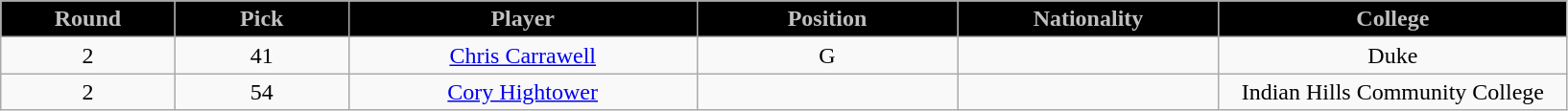<table class="wikitable sortable sortable">
<tr>
<th style="background:#000000; color:#c0c0c0" width="10%">Round</th>
<th style="background:#000000; color:#c0c0c0" width="10%">Pick</th>
<th style="background:#000000; color:#c0c0c0" width="20%">Player</th>
<th style="background:#000000; color:#c0c0c0" width="15%">Position</th>
<th style="background:#000000; color:#c0c0c0" width="15%">Nationality</th>
<th style="background:#000000; color:#c0c0c0" width="20%">College</th>
</tr>
<tr style="text-align: center">
<td>2</td>
<td>41</td>
<td><a href='#'>Chris Carrawell</a></td>
<td>G</td>
<td></td>
<td>Duke</td>
</tr>
<tr style="text-align: center">
<td>2</td>
<td>54</td>
<td><a href='#'>Cory Hightower</a></td>
<td></td>
<td></td>
<td>Indian Hills Community College</td>
</tr>
</table>
